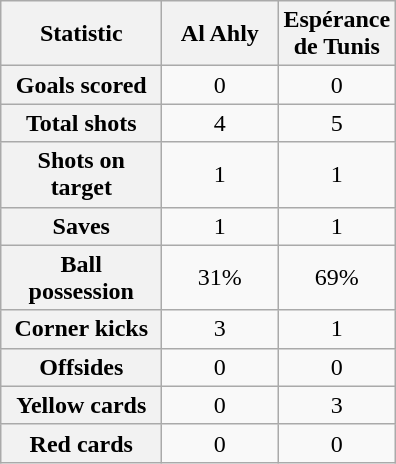<table class="wikitable plainrowheaders" style="text-align:center">
<tr>
<th scope="col" style="width:100px">Statistic</th>
<th scope="col" style="width:70px">Al Ahly</th>
<th scope="col" style="width:70px">Espérance de Tunis</th>
</tr>
<tr>
<th scope=row>Goals scored</th>
<td>0</td>
<td>0</td>
</tr>
<tr>
<th scope=row>Total shots</th>
<td>4</td>
<td>5</td>
</tr>
<tr>
<th scope=row>Shots on target</th>
<td>1</td>
<td>1</td>
</tr>
<tr>
<th scope=row>Saves</th>
<td>1</td>
<td>1</td>
</tr>
<tr>
<th scope=row>Ball possession</th>
<td>31%</td>
<td>69%</td>
</tr>
<tr>
<th scope=row>Corner kicks</th>
<td>3</td>
<td>1</td>
</tr>
<tr>
<th scope=row>Offsides</th>
<td>0</td>
<td>0</td>
</tr>
<tr>
<th scope=row>Yellow cards</th>
<td>0</td>
<td>3</td>
</tr>
<tr>
<th scope=row>Red cards</th>
<td>0</td>
<td>0</td>
</tr>
</table>
